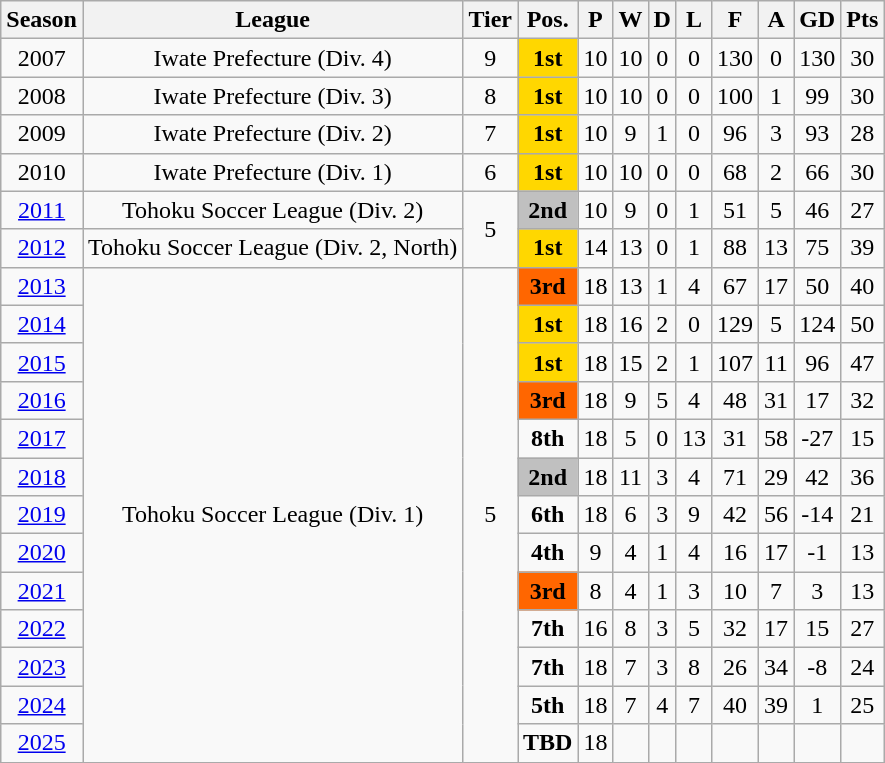<table class="wikitable" style="text-align:center;">
<tr>
<th>Season</th>
<th>League</th>
<th>Tier</th>
<th>Pos.</th>
<th>P</th>
<th>W</th>
<th>D</th>
<th>L</th>
<th>F</th>
<th>A</th>
<th>GD</th>
<th>Pts</th>
</tr>
<tr>
<td>2007</td>
<td>Iwate Prefecture (Div. 4)</td>
<td>9</td>
<td bgcolor=gold><strong>1st</strong></td>
<td>10</td>
<td>10</td>
<td>0</td>
<td>0</td>
<td>130</td>
<td>0</td>
<td>130</td>
<td>30</td>
</tr>
<tr>
<td>2008</td>
<td>Iwate Prefecture (Div. 3)</td>
<td>8</td>
<td bgcolor=gold><strong>1st</strong></td>
<td>10</td>
<td>10</td>
<td>0</td>
<td>0</td>
<td>100</td>
<td>1</td>
<td>99</td>
<td>30</td>
</tr>
<tr>
<td>2009</td>
<td>Iwate Prefecture (Div. 2)</td>
<td>7</td>
<td bgcolor=gold><strong>1st</strong></td>
<td>10</td>
<td>9</td>
<td>1</td>
<td>0</td>
<td>96</td>
<td>3</td>
<td>93</td>
<td>28</td>
</tr>
<tr>
<td>2010</td>
<td>Iwate Prefecture (Div. 1)</td>
<td>6</td>
<td bgcolor=gold><strong>1st</strong></td>
<td>10</td>
<td>10</td>
<td>0</td>
<td>0</td>
<td>68</td>
<td>2</td>
<td>66</td>
<td>30</td>
</tr>
<tr>
<td><a href='#'>2011</a></td>
<td>Tohoku Soccer League (Div. 2)</td>
<td rowspan="2">5</td>
<td bgcolor=silver><strong>2nd</strong></td>
<td>10</td>
<td>9</td>
<td>0</td>
<td>1</td>
<td>51</td>
<td>5</td>
<td>46</td>
<td>27</td>
</tr>
<tr>
<td><a href='#'>2012</a></td>
<td>Tohoku Soccer League (Div. 2, North)</td>
<td bgcolor=gold><strong>1st</strong></td>
<td>14</td>
<td>13</td>
<td>0</td>
<td>1</td>
<td>88</td>
<td>13</td>
<td>75</td>
<td>39</td>
</tr>
<tr>
<td><a href='#'>2013</a></td>
<td rowspan="13">Tohoku Soccer League (Div. 1)</td>
<td rowspan="13">5</td>
<td bgcolor=ff6600><strong>3rd</strong></td>
<td>18</td>
<td>13</td>
<td>1</td>
<td>4</td>
<td>67</td>
<td>17</td>
<td>50</td>
<td>40</td>
</tr>
<tr>
<td><a href='#'>2014</a></td>
<td bgcolor=gold><strong>1st</strong></td>
<td>18</td>
<td>16</td>
<td>2</td>
<td>0</td>
<td>129</td>
<td>5</td>
<td>124</td>
<td>50</td>
</tr>
<tr>
<td><a href='#'>2015</a></td>
<td bgcolor=gold><strong>1st</strong></td>
<td>18</td>
<td>15</td>
<td>2</td>
<td>1</td>
<td>107</td>
<td>11</td>
<td>96</td>
<td>47</td>
</tr>
<tr>
<td><a href='#'>2016</a></td>
<td bgcolor=ff6600><strong>3rd</strong></td>
<td>18</td>
<td>9</td>
<td>5</td>
<td>4</td>
<td>48</td>
<td>31</td>
<td>17</td>
<td>32</td>
</tr>
<tr>
<td><a href='#'>2017</a></td>
<td><strong>8th</strong></td>
<td>18</td>
<td>5</td>
<td>0</td>
<td>13</td>
<td>31</td>
<td>58</td>
<td>-27</td>
<td>15</td>
</tr>
<tr>
<td><a href='#'>2018</a></td>
<td bgcolor=silver><strong>2nd</strong></td>
<td>18</td>
<td>11</td>
<td>3</td>
<td>4</td>
<td>71</td>
<td>29</td>
<td>42</td>
<td>36</td>
</tr>
<tr>
<td><a href='#'>2019</a></td>
<td><strong>6th</strong></td>
<td>18</td>
<td>6</td>
<td>3</td>
<td>9</td>
<td>42</td>
<td>56</td>
<td>-14</td>
<td>21</td>
</tr>
<tr>
<td><a href='#'>2020</a></td>
<td><strong>4th</strong></td>
<td>9</td>
<td>4</td>
<td>1</td>
<td>4</td>
<td>16</td>
<td>17</td>
<td>-1</td>
<td>13</td>
</tr>
<tr>
<td><a href='#'>2021</a></td>
<td bgcolor=ff6600><strong>3rd</strong></td>
<td>8</td>
<td>4</td>
<td>1</td>
<td>3</td>
<td>10</td>
<td>7</td>
<td>3</td>
<td>13</td>
</tr>
<tr>
<td><a href='#'>2022</a></td>
<td><strong>7th</strong></td>
<td>16</td>
<td>8</td>
<td>3</td>
<td>5</td>
<td>32</td>
<td>17</td>
<td>15</td>
<td>27</td>
</tr>
<tr>
<td><a href='#'>2023</a></td>
<td><strong>7th</strong></td>
<td>18</td>
<td>7</td>
<td>3</td>
<td>8</td>
<td>26</td>
<td>34</td>
<td>-8</td>
<td>24</td>
</tr>
<tr>
<td><a href='#'>2024</a></td>
<td><strong>5th</strong></td>
<td>18</td>
<td>7</td>
<td>4</td>
<td>7</td>
<td>40</td>
<td>39</td>
<td>1</td>
<td>25</td>
</tr>
<tr>
<td><a href='#'>2025</a></td>
<td><strong>TBD</strong></td>
<td>18</td>
<td></td>
<td></td>
<td></td>
<td></td>
<td></td>
<td></td>
<td></td>
</tr>
<tr>
</tr>
</table>
